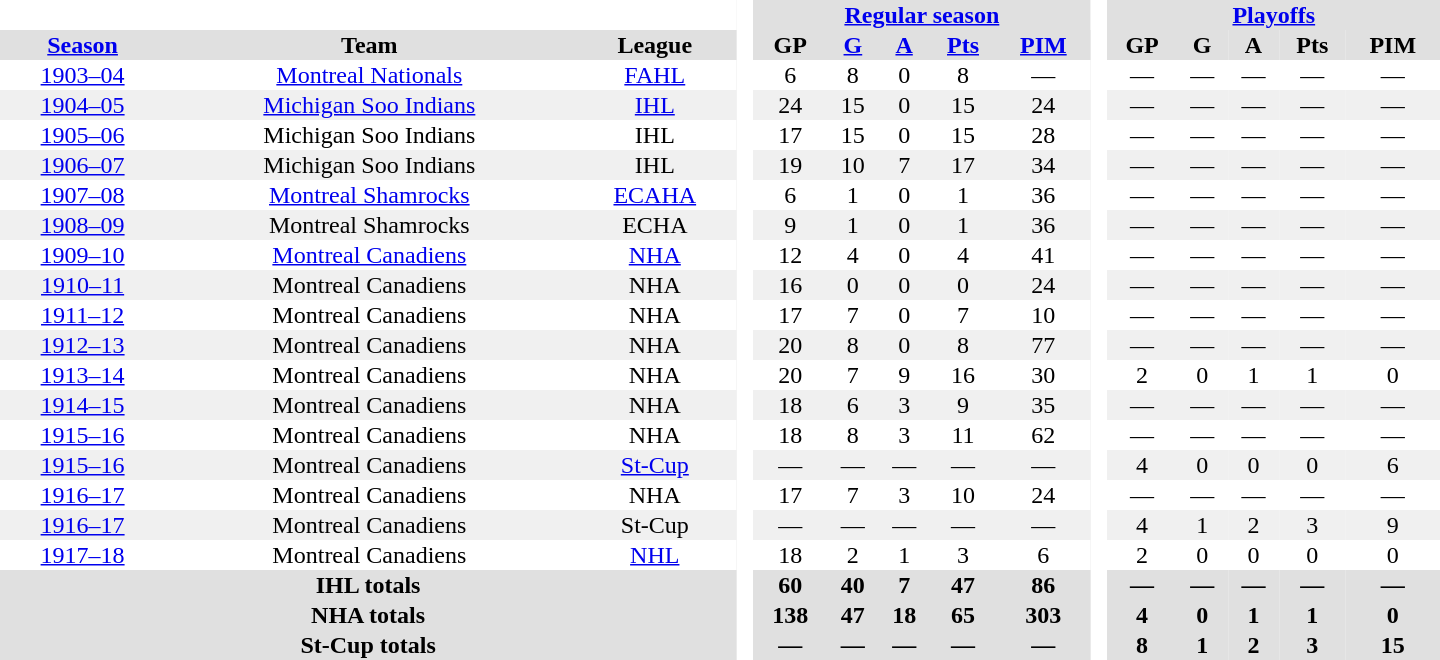<table border="0" cellpadding="1" cellspacing="0" style="text-align:center; width:60em">
<tr bgcolor="#e0e0e0">
<th colspan="3" bgcolor="#ffffff"> </th>
<th rowspan="99" bgcolor="#ffffff"> </th>
<th colspan="5"><a href='#'>Regular season</a></th>
<th rowspan="99" bgcolor="#ffffff"> </th>
<th colspan="5"><a href='#'>Playoffs</a></th>
</tr>
<tr bgcolor="#e0e0e0">
<th><a href='#'>Season</a></th>
<th>Team</th>
<th>League</th>
<th>GP</th>
<th><a href='#'>G</a></th>
<th><a href='#'>A</a></th>
<th><a href='#'>Pts</a></th>
<th><a href='#'>PIM</a></th>
<th>GP</th>
<th>G</th>
<th>A</th>
<th>Pts</th>
<th>PIM</th>
</tr>
<tr>
<td><a href='#'>1903–04</a></td>
<td><a href='#'>Montreal Nationals</a></td>
<td><a href='#'>FAHL</a></td>
<td>6</td>
<td>8</td>
<td>0</td>
<td>8</td>
<td>—</td>
<td>—</td>
<td>—</td>
<td>—</td>
<td>—</td>
<td>—</td>
</tr>
<tr bgcolor="#f0f0f0">
<td><a href='#'>1904–05</a></td>
<td><a href='#'>Michigan Soo Indians</a></td>
<td><a href='#'>IHL</a></td>
<td>24</td>
<td>15</td>
<td>0</td>
<td>15</td>
<td>24</td>
<td>—</td>
<td>—</td>
<td>—</td>
<td>—</td>
<td>—</td>
</tr>
<tr>
<td><a href='#'>1905–06</a></td>
<td>Michigan Soo Indians</td>
<td>IHL</td>
<td>17</td>
<td>15</td>
<td>0</td>
<td>15</td>
<td>28</td>
<td>—</td>
<td>—</td>
<td>—</td>
<td>—</td>
<td>—</td>
</tr>
<tr bgcolor="#f0f0f0">
<td><a href='#'>1906–07</a></td>
<td>Michigan Soo Indians</td>
<td>IHL</td>
<td>19</td>
<td>10</td>
<td>7</td>
<td>17</td>
<td>34</td>
<td>—</td>
<td>—</td>
<td>—</td>
<td>—</td>
<td>—</td>
</tr>
<tr>
<td><a href='#'>1907–08</a></td>
<td><a href='#'>Montreal Shamrocks</a></td>
<td><a href='#'>ECAHA</a></td>
<td>6</td>
<td>1</td>
<td>0</td>
<td>1</td>
<td>36</td>
<td>—</td>
<td>—</td>
<td>—</td>
<td>—</td>
<td>—</td>
</tr>
<tr bgcolor="#f0f0f0">
<td><a href='#'>1908–09</a></td>
<td>Montreal Shamrocks</td>
<td>ECHA</td>
<td>9</td>
<td>1</td>
<td>0</td>
<td>1</td>
<td>36</td>
<td>—</td>
<td>—</td>
<td>—</td>
<td>—</td>
<td>—</td>
</tr>
<tr>
<td><a href='#'>1909–10</a></td>
<td><a href='#'>Montreal Canadiens</a></td>
<td><a href='#'>NHA</a></td>
<td>12</td>
<td>4</td>
<td>0</td>
<td>4</td>
<td>41</td>
<td>—</td>
<td>—</td>
<td>—</td>
<td>—</td>
<td>—</td>
</tr>
<tr bgcolor="#f0f0f0">
<td><a href='#'>1910–11</a></td>
<td>Montreal Canadiens</td>
<td>NHA</td>
<td>16</td>
<td>0</td>
<td>0</td>
<td>0</td>
<td>24</td>
<td>—</td>
<td>—</td>
<td>—</td>
<td>—</td>
<td>—</td>
</tr>
<tr>
<td><a href='#'>1911–12</a></td>
<td>Montreal Canadiens</td>
<td>NHA</td>
<td>17</td>
<td>7</td>
<td>0</td>
<td>7</td>
<td>10</td>
<td>—</td>
<td>—</td>
<td>—</td>
<td>—</td>
<td>—</td>
</tr>
<tr bgcolor="#f0f0f0">
<td><a href='#'>1912–13</a></td>
<td>Montreal Canadiens</td>
<td>NHA</td>
<td>20</td>
<td>8</td>
<td>0</td>
<td>8</td>
<td>77</td>
<td>—</td>
<td>—</td>
<td>—</td>
<td>—</td>
<td>—</td>
</tr>
<tr>
<td><a href='#'>1913–14</a></td>
<td>Montreal Canadiens</td>
<td>NHA</td>
<td>20</td>
<td>7</td>
<td>9</td>
<td>16</td>
<td>30</td>
<td>2</td>
<td>0</td>
<td>1</td>
<td>1</td>
<td>0</td>
</tr>
<tr bgcolor="#f0f0f0">
<td><a href='#'>1914–15</a></td>
<td>Montreal Canadiens</td>
<td>NHA</td>
<td>18</td>
<td>6</td>
<td>3</td>
<td>9</td>
<td>35</td>
<td>—</td>
<td>—</td>
<td>—</td>
<td>—</td>
<td>—</td>
</tr>
<tr>
<td><a href='#'>1915–16</a></td>
<td>Montreal Canadiens</td>
<td>NHA</td>
<td>18</td>
<td>8</td>
<td>3</td>
<td>11</td>
<td>62</td>
<td>—</td>
<td>—</td>
<td>—</td>
<td>—</td>
<td>—</td>
</tr>
<tr bgcolor="#f0f0f0">
<td><a href='#'>1915–16</a></td>
<td>Montreal Canadiens</td>
<td><a href='#'>St-Cup</a></td>
<td>—</td>
<td>—</td>
<td>—</td>
<td>—</td>
<td>—</td>
<td>4</td>
<td>0</td>
<td>0</td>
<td>0</td>
<td>6</td>
</tr>
<tr>
<td><a href='#'>1916–17</a></td>
<td>Montreal Canadiens</td>
<td>NHA</td>
<td>17</td>
<td>7</td>
<td>3</td>
<td>10</td>
<td>24</td>
<td>—</td>
<td>—</td>
<td>—</td>
<td>—</td>
<td>—</td>
</tr>
<tr bgcolor="#f0f0f0">
<td><a href='#'>1916–17</a></td>
<td>Montreal Canadiens</td>
<td>St-Cup</td>
<td>—</td>
<td>—</td>
<td>—</td>
<td>—</td>
<td>—</td>
<td>4</td>
<td>1</td>
<td>2</td>
<td>3</td>
<td>9</td>
</tr>
<tr>
<td><a href='#'>1917–18</a></td>
<td>Montreal Canadiens</td>
<td><a href='#'>NHL</a></td>
<td>18</td>
<td>2</td>
<td>1</td>
<td>3</td>
<td>6</td>
<td>2</td>
<td>0</td>
<td>0</td>
<td>0</td>
<td>0</td>
</tr>
<tr bgcolor="#e0e0e0">
<th colspan="3">IHL totals</th>
<th>60</th>
<th>40</th>
<th>7</th>
<th>47</th>
<th>86</th>
<th>—</th>
<th>—</th>
<th>—</th>
<th>—</th>
<th>—</th>
</tr>
<tr bgcolor="#e0e0e0">
<th colspan="3">NHA totals</th>
<th>138</th>
<th>47</th>
<th>18</th>
<th>65</th>
<th>303</th>
<th>4</th>
<th>0</th>
<th>1</th>
<th>1</th>
<th>0</th>
</tr>
<tr bgcolor="#e0e0e0">
<th colspan="3">St-Cup totals</th>
<th>—</th>
<th>—</th>
<th>—</th>
<th>—</th>
<th>—</th>
<th>8</th>
<th>1</th>
<th>2</th>
<th>3</th>
<th>15</th>
</tr>
</table>
